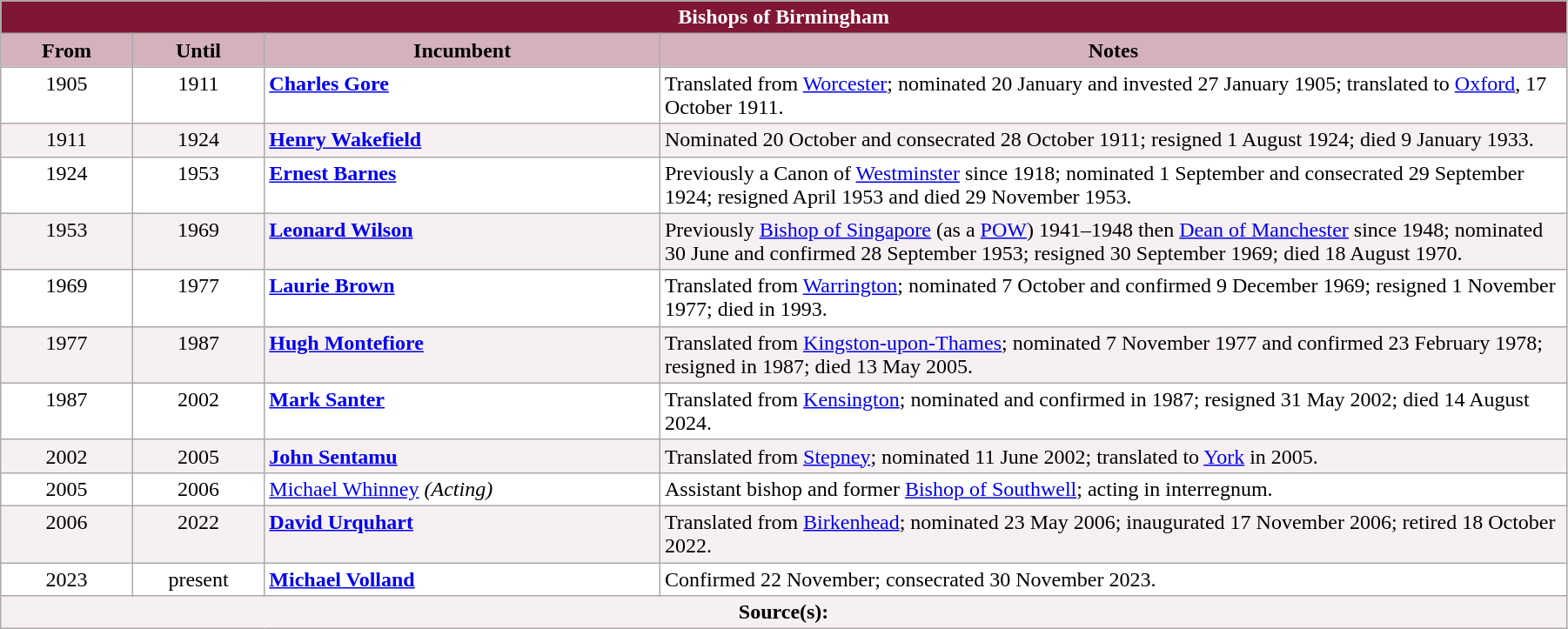<table class="wikitable" style="width: 95%;">
<tr>
<th colspan="4" style="background-color: #7F1734; color: white;">Bishops of Birmingham</th>
</tr>
<tr>
<th style="background-color: #D4B1BB; width: 8%;">From</th>
<th style="background-color: #D4B1BB; width: 8%;">Until</th>
<th style="background-color: #D4B1BB; width: 24%;">Incumbent</th>
<th style="background-color: #D4B1BB; width: 55%;">Notes</th>
</tr>
<tr valign="top" style="background-color: white;">
<td style="text-align: center;">1905</td>
<td style="text-align: center;">1911</td>
<td> <strong><a href='#'>Charles Gore</a></strong></td>
<td>Translated from <a href='#'>Worcester</a>; nominated 20 January and invested 27 January 1905; translated to <a href='#'>Oxford</a>, 17 October 1911.</td>
</tr>
<tr valign="top" style="background-color: #F7F0F2;">
<td style="text-align: center;">1911</td>
<td style="text-align: center;">1924</td>
<td> <strong><a href='#'>Henry Wakefield</a></strong></td>
<td>Nominated 20 October and consecrated 28 October 1911; resigned 1 August 1924; died 9 January 1933.</td>
</tr>
<tr valign="top" style="background-color: white;">
<td style="text-align: center;">1924</td>
<td style="text-align: center;">1953</td>
<td> <strong><a href='#'>Ernest Barnes</a></strong></td>
<td>Previously a Canon of <a href='#'>Westminster</a> since 1918; nominated 1 September and consecrated 29 September 1924; resigned April 1953 and died 29 November 1953.</td>
</tr>
<tr valign="top" style="background-color: #F7F0F2;">
<td style="text-align: center;">1953</td>
<td style="text-align: center;">1969</td>
<td> <strong><a href='#'>Leonard Wilson</a></strong></td>
<td>Previously <a href='#'>Bishop of Singapore</a> (as a <a href='#'>POW</a>) 1941–1948 then <a href='#'>Dean of Manchester</a> since 1948; nominated 30 June and confirmed 28 September 1953; resigned 30 September 1969; died 18 August 1970.</td>
</tr>
<tr valign="top" style="background-color: white;">
<td style="text-align: center;">1969</td>
<td style="text-align: center;">1977</td>
<td> <strong><a href='#'>Laurie Brown</a></strong></td>
<td>Translated from <a href='#'>Warrington</a>; nominated 7 October and confirmed 9 December 1969; resigned 1 November 1977; died in 1993.</td>
</tr>
<tr valign="top" style="background-color: #F7F0F2;">
<td style="text-align: center;">1977</td>
<td style="text-align: center;">1987</td>
<td> <strong><a href='#'>Hugh Montefiore</a></strong></td>
<td>Translated from <a href='#'>Kingston-upon-Thames</a>; nominated 7 November 1977 and confirmed 23 February 1978; resigned in 1987; died 13 May 2005.</td>
</tr>
<tr valign="top" style="background-color: white;">
<td style="text-align: center;">1987</td>
<td style="text-align: center;">2002</td>
<td> <strong><a href='#'>Mark Santer</a></strong></td>
<td>Translated from <a href='#'>Kensington</a>; nominated and confirmed in 1987; resigned 31 May 2002; died 14 August 2024.</td>
</tr>
<tr valign="top" style="background-color: #F7F0F2;">
<td style="text-align: center;">2002</td>
<td style="text-align: center;">2005</td>
<td> <strong><a href='#'>John Sentamu</a></strong></td>
<td>Translated from <a href='#'>Stepney</a>; nominated 11 June 2002; translated to <a href='#'>York</a> in 2005.</td>
</tr>
<tr valign="top" style="background-color: white;">
<td style="text-align: center;">2005</td>
<td style="text-align: center;">2006</td>
<td> <a href='#'>Michael Whinney</a> <em>(Acting)</em></td>
<td>Assistant bishop and former <a href='#'>Bishop of Southwell</a>; acting in interregnum.</td>
</tr>
<tr valign="top" style="background-color: #F7F0F2;">
<td style="text-align: center;">2006</td>
<td style="text-align: center;">2022</td>
<td> <strong><a href='#'>David Urquhart</a></strong></td>
<td>Translated from <a href='#'>Birkenhead</a>; nominated 23 May 2006; inaugurated 17 November 2006; retired 18 October 2022.</td>
</tr>
<tr valign="top" style="background-color: white;">
<td style="text-align: center;">2023</td>
<td style="text-align: center;">present</td>
<td> <strong><a href='#'>Michael Volland</a></strong></td>
<td>Confirmed 22 November; consecrated 30 November 2023.</td>
</tr>
<tr valign="top" style="background-color: #F7F0F2;">
<td colspan="4" style="text-align: center;"><strong>Source(s):</strong></td>
</tr>
</table>
